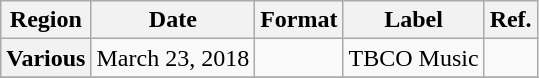<table class="wikitable plainrowheaders">
<tr>
<th scope="col">Region</th>
<th scope="col">Date</th>
<th scope="col">Format</th>
<th scope="col">Label</th>
<th scope="col">Ref.</th>
</tr>
<tr>
<th scope="row">Various</th>
<td>March 23, 2018</td>
<td></td>
<td>TBCO Music</td>
<td></td>
</tr>
<tr>
</tr>
</table>
